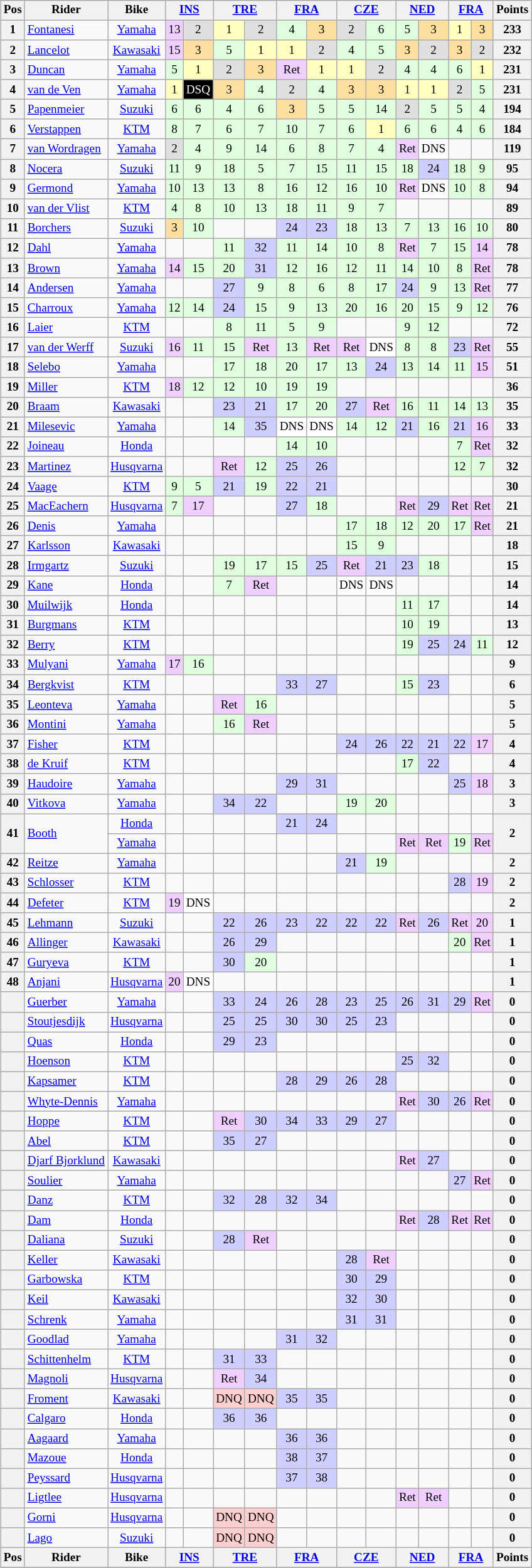<table>
<tr>
<td><br><table class="wikitable" style="font-size: 80%; text-align:center">
<tr valign="top">
<th valign="middle">Pos</th>
<th valign="middle">Rider</th>
<th valign="middle">Bike</th>
<th colspan=2><a href='#'>INS</a><br></th>
<th colspan=2><a href='#'>TRE</a><br></th>
<th colspan=2><a href='#'>FRA</a><br></th>
<th colspan=2><a href='#'>CZE</a><br></th>
<th colspan=2><a href='#'>NED</a><br></th>
<th colspan=2><a href='#'>FRA</a><br></th>
<th valign="middle">Points</th>
</tr>
<tr>
<th>1</th>
<td align=left> <a href='#'>Fontanesi</a></td>
<td><a href='#'>Yamaha</a></td>
<td style="background:#efcfff;">13</td>
<td style="background:#dfdfdf;">2</td>
<td style="background:#ffffbf;">1</td>
<td style="background:#dfdfdf;">2</td>
<td style="background:#dfffdf;">4</td>
<td style="background:#ffdf9f;">3</td>
<td style="background:#dfdfdf;">2</td>
<td style="background:#dfffdf;">6</td>
<td style="background:#dfffdf;">5</td>
<td style="background:#ffdf9f;">3</td>
<td style="background:#ffffbf;">1</td>
<td style="background:#ffdf9f;">3</td>
<th>233</th>
</tr>
<tr>
<th>2</th>
<td align=left> <a href='#'>Lancelot</a></td>
<td><a href='#'>Kawasaki</a></td>
<td style="background:#efcfff;">15</td>
<td style="background:#ffdf9f;">3</td>
<td style="background:#dfffdf;">5</td>
<td style="background:#ffffbf;">1</td>
<td style="background:#ffffbf;">1</td>
<td style="background:#dfdfdf;">2</td>
<td style="background:#dfffdf;">4</td>
<td style="background:#dfffdf;">5</td>
<td style="background:#ffdf9f;">3</td>
<td style="background:#dfdfdf;">2</td>
<td style="background:#ffdf9f;">3</td>
<td style="background:#dfdfdf;">2</td>
<th>232</th>
</tr>
<tr>
<th>3</th>
<td align=left> <a href='#'>Duncan</a></td>
<td><a href='#'>Yamaha</a></td>
<td style="background:#dfffdf;">5</td>
<td style="background:#ffffbf;">1</td>
<td style="background:#dfdfdf;">2</td>
<td style="background:#ffdf9f;">3</td>
<td style="background:#efcfff;">Ret</td>
<td style="background:#ffffbf;">1</td>
<td style="background:#ffffbf;">1</td>
<td style="background:#dfdfdf;">2</td>
<td style="background:#dfffdf;">4</td>
<td style="background:#dfffdf;">4</td>
<td style="background:#dfffdf;">6</td>
<td style="background:#ffffbf;">1</td>
<th>231</th>
</tr>
<tr>
<th>4</th>
<td align=left> <a href='#'>van de Ven</a></td>
<td><a href='#'>Yamaha</a></td>
<td style="background:#ffffbf;">1</td>
<td style="background-color:#000000;color:white">DSQ</td>
<td style="background:#ffdf9f;">3</td>
<td style="background:#dfffdf;">4</td>
<td style="background:#dfdfdf;">2</td>
<td style="background:#dfffdf;">4</td>
<td style="background:#ffdf9f;">3</td>
<td style="background:#ffdf9f;">3</td>
<td style="background:#ffffbf;">1</td>
<td style="background:#ffffbf;">1</td>
<td style="background:#dfdfdf;">2</td>
<td style="background:#dfffdf;">5</td>
<th>231</th>
</tr>
<tr>
<th>5</th>
<td align=left> <a href='#'>Papenmeier</a></td>
<td><a href='#'>Suzuki</a></td>
<td style="background:#dfffdf;">6</td>
<td style="background:#dfffdf;">6</td>
<td style="background:#dfffdf;">4</td>
<td style="background:#dfffdf;">6</td>
<td style="background:#ffdf9f;">3</td>
<td style="background:#dfffdf;">5</td>
<td style="background:#dfffdf;">5</td>
<td style="background:#dfffdf;">14</td>
<td style="background:#dfdfdf;">2</td>
<td style="background:#dfffdf;">5</td>
<td style="background:#dfffdf;">5</td>
<td style="background:#dfffdf;">4</td>
<th>194</th>
</tr>
<tr>
<th>6</th>
<td align=left> <a href='#'>Verstappen</a></td>
<td><a href='#'>KTM</a></td>
<td style="background:#dfffdf;">8</td>
<td style="background:#dfffdf;">7</td>
<td style="background:#dfffdf;">6</td>
<td style="background:#dfffdf;">7</td>
<td style="background:#dfffdf;">10</td>
<td style="background:#dfffdf;">7</td>
<td style="background:#dfffdf;">6</td>
<td style="background:#ffffbf;">1</td>
<td style="background:#dfffdf;">6</td>
<td style="background:#dfffdf;">6</td>
<td style="background:#dfffdf;">4</td>
<td style="background:#dfffdf;">6</td>
<th>184</th>
</tr>
<tr>
<th>7</th>
<td align=left> <a href='#'>van Wordragen</a></td>
<td><a href='#'>Yamaha</a></td>
<td style="background:#dfdfdf;">2</td>
<td style="background:#dfffdf;">4</td>
<td style="background:#dfffdf;">9</td>
<td style="background:#dfffdf;">14</td>
<td style="background:#dfffdf;">6</td>
<td style="background:#dfffdf;">8</td>
<td style="background:#dfffdf;">7</td>
<td style="background:#dfffdf;">4</td>
<td style="background:#efcfff;">Ret</td>
<td style="background:#ffffff;">DNS</td>
<td></td>
<td></td>
<th>119</th>
</tr>
<tr>
<th>8</th>
<td align=left> <a href='#'>Nocera</a></td>
<td><a href='#'>Suzuki</a></td>
<td style="background:#dfffdf;">11</td>
<td style="background:#dfffdf;">9</td>
<td style="background:#dfffdf;">18</td>
<td style="background:#dfffdf;">5</td>
<td style="background:#dfffdf;">7</td>
<td style="background:#dfffdf;">15</td>
<td style="background:#dfffdf;">11</td>
<td style="background:#dfffdf;">15</td>
<td style="background:#dfffdf;">18</td>
<td style="background:#cfcfff;">24</td>
<td style="background:#dfffdf;">18</td>
<td style="background:#dfffdf;">9</td>
<th>95</th>
</tr>
<tr>
<th>9</th>
<td align=left> <a href='#'>Germond</a></td>
<td><a href='#'>Yamaha</a></td>
<td style="background:#dfffdf;">10</td>
<td style="background:#dfffdf;">13</td>
<td style="background:#dfffdf;">13</td>
<td style="background:#dfffdf;">8</td>
<td style="background:#dfffdf;">16</td>
<td style="background:#dfffdf;">12</td>
<td style="background:#dfffdf;">16</td>
<td style="background:#dfffdf;">10</td>
<td style="background:#efcfff;">Ret</td>
<td style="background:#ffffff;">DNS</td>
<td style="background:#dfffdf;">10</td>
<td style="background:#dfffdf;">8</td>
<th>94</th>
</tr>
<tr>
<th>10</th>
<td align=left> <a href='#'>van der Vlist</a></td>
<td><a href='#'>KTM</a></td>
<td style="background:#dfffdf;">4</td>
<td style="background:#dfffdf;">8</td>
<td style="background:#dfffdf;">10</td>
<td style="background:#dfffdf;">13</td>
<td style="background:#dfffdf;">18</td>
<td style="background:#dfffdf;">11</td>
<td style="background:#dfffdf;">9</td>
<td style="background:#dfffdf;">7</td>
<td></td>
<td></td>
<td></td>
<td></td>
<th>89</th>
</tr>
<tr>
<th>11</th>
<td align=left> <a href='#'>Borchers</a></td>
<td><a href='#'>Suzuki</a></td>
<td style="background:#ffdf9f;">3</td>
<td style="background:#dfffdf;">10</td>
<td></td>
<td></td>
<td style="background:#cfcfff;">24</td>
<td style="background:#cfcfff;">23</td>
<td style="background:#dfffdf;">18</td>
<td style="background:#dfffdf;">13</td>
<td style="background:#dfffdf;">7</td>
<td style="background:#dfffdf;">13</td>
<td style="background:#dfffdf;">16</td>
<td style="background:#dfffdf;">10</td>
<th>80</th>
</tr>
<tr>
<th>12</th>
<td align=left> <a href='#'>Dahl</a></td>
<td><a href='#'>Yamaha</a></td>
<td></td>
<td></td>
<td style="background:#dfffdf;">11</td>
<td style="background:#cfcfff;">32</td>
<td style="background:#dfffdf;">11</td>
<td style="background:#dfffdf;">14</td>
<td style="background:#dfffdf;">10</td>
<td style="background:#dfffdf;">8</td>
<td style="background:#efcfff;">Ret</td>
<td style="background:#dfffdf;">7</td>
<td style="background:#dfffdf;">15</td>
<td style="background:#efcfff;">14</td>
<th>78</th>
</tr>
<tr>
<th>13</th>
<td align=left> <a href='#'>Brown</a></td>
<td><a href='#'>Yamaha</a></td>
<td style="background:#efcfff;">14</td>
<td style="background:#dfffdf;">15</td>
<td style="background:#dfffdf;">20</td>
<td style="background:#cfcfff;">31</td>
<td style="background:#dfffdf;">12</td>
<td style="background:#dfffdf;">16</td>
<td style="background:#dfffdf;">12</td>
<td style="background:#dfffdf;">11</td>
<td style="background:#dfffdf;">14</td>
<td style="background:#dfffdf;">10</td>
<td style="background:#dfffdf;">8</td>
<td style="background:#efcfff;">Ret</td>
<th>78</th>
</tr>
<tr>
<th>14</th>
<td align=left> <a href='#'>Andersen</a></td>
<td><a href='#'>Yamaha</a></td>
<td></td>
<td></td>
<td style="background:#cfcfff;">27</td>
<td style="background:#dfffdf;">9</td>
<td style="background:#dfffdf;">8</td>
<td style="background:#dfffdf;">6</td>
<td style="background:#dfffdf;">8</td>
<td style="background:#dfffdf;">17</td>
<td style="background:#cfcfff;">24</td>
<td style="background:#dfffdf;">9</td>
<td style="background:#dfffdf;">13</td>
<td style="background:#efcfff;">Ret</td>
<th>77</th>
</tr>
<tr>
<th>15</th>
<td align=left> <a href='#'>Charroux</a></td>
<td><a href='#'>Yamaha</a></td>
<td style="background:#dfffdf;">12</td>
<td style="background:#dfffdf;">14</td>
<td style="background:#cfcfff;">24</td>
<td style="background:#dfffdf;">15</td>
<td style="background:#dfffdf;">9</td>
<td style="background:#dfffdf;">13</td>
<td style="background:#dfffdf;">20</td>
<td style="background:#dfffdf;">16</td>
<td style="background:#dfffdf;">20</td>
<td style="background:#dfffdf;">15</td>
<td style="background:#dfffdf;">9</td>
<td style="background:#dfffdf;">12</td>
<th>76</th>
</tr>
<tr>
<th>16</th>
<td align=left> <a href='#'>Laier</a></td>
<td><a href='#'>KTM</a></td>
<td></td>
<td></td>
<td style="background:#dfffdf;">8</td>
<td style="background:#dfffdf;">11</td>
<td style="background:#dfffdf;">5</td>
<td style="background:#dfffdf;">9</td>
<td></td>
<td></td>
<td style="background:#dfffdf;">9</td>
<td style="background:#dfffdf;">12</td>
<td></td>
<td></td>
<th>72</th>
</tr>
<tr>
<th>17</th>
<td align=left> <a href='#'>van der Werff</a></td>
<td><a href='#'>Suzuki</a></td>
<td style="background:#efcfff;">16</td>
<td style="background:#dfffdf;">11</td>
<td style="background:#dfffdf;">15</td>
<td style="background:#efcfff;">Ret</td>
<td style="background:#dfffdf;">13</td>
<td style="background:#efcfff;">Ret</td>
<td style="background:#efcfff;">Ret</td>
<td style="background:#ffffff;">DNS</td>
<td style="background:#dfffdf;">8</td>
<td style="background:#dfffdf;">8</td>
<td style="background:#cfcfff;">23</td>
<td style="background:#efcfff;">Ret</td>
<th>55</th>
</tr>
<tr>
<th>18</th>
<td align=left> <a href='#'>Selebo</a></td>
<td><a href='#'>Yamaha</a></td>
<td></td>
<td></td>
<td style="background:#dfffdf;">17</td>
<td style="background:#dfffdf;">18</td>
<td style="background:#dfffdf;">20</td>
<td style="background:#dfffdf;">17</td>
<td style="background:#dfffdf;">13</td>
<td style="background:#cfcfff;">24</td>
<td style="background:#dfffdf;">13</td>
<td style="background:#dfffdf;">14</td>
<td style="background:#dfffdf;">11</td>
<td style="background:#efcfff;">15</td>
<th>51</th>
</tr>
<tr>
<th>19</th>
<td align=left> <a href='#'>Miller</a></td>
<td><a href='#'>KTM</a></td>
<td style="background:#efcfff;">18</td>
<td style="background:#dfffdf;">12</td>
<td style="background:#dfffdf;">12</td>
<td style="background:#dfffdf;">10</td>
<td style="background:#dfffdf;">19</td>
<td style="background:#dfffdf;">19</td>
<td></td>
<td></td>
<td></td>
<td></td>
<td></td>
<td></td>
<th>36</th>
</tr>
<tr>
<th>20</th>
<td align=left> <a href='#'>Braam</a></td>
<td><a href='#'>Kawasaki</a></td>
<td></td>
<td></td>
<td style="background:#cfcfff;">23</td>
<td style="background:#cfcfff;">21</td>
<td style="background:#dfffdf;">17</td>
<td style="background:#dfffdf;">20</td>
<td style="background:#cfcfff;">27</td>
<td style="background:#efcfff;">Ret</td>
<td style="background:#dfffdf;">16</td>
<td style="background:#dfffdf;">11</td>
<td style="background:#dfffdf;">14</td>
<td style="background:#dfffdf;">13</td>
<th>35</th>
</tr>
<tr>
<th>21</th>
<td align=left> <a href='#'>Milesevic</a></td>
<td><a href='#'>Yamaha</a></td>
<td></td>
<td></td>
<td style="background:#dfffdf;">14</td>
<td style="background:#cfcfff;">35</td>
<td style="background:#ffffff;">DNS</td>
<td style="background:#ffffff;">DNS</td>
<td style="background:#dfffdf;">14</td>
<td style="background:#dfffdf;">12</td>
<td style="background:#cfcfff;">21</td>
<td style="background:#dfffdf;">16</td>
<td style="background:#cfcfff;">21</td>
<td style="background:#efcfff;">16</td>
<th>33</th>
</tr>
<tr>
<th>22</th>
<td align=left> <a href='#'>Joineau</a></td>
<td><a href='#'>Honda</a></td>
<td></td>
<td></td>
<td></td>
<td></td>
<td style="background:#dfffdf;">14</td>
<td style="background:#dfffdf;">10</td>
<td></td>
<td></td>
<td></td>
<td></td>
<td style="background:#dfffdf;">7</td>
<td style="background:#efcfff;">Ret</td>
<th>32</th>
</tr>
<tr>
<th>23</th>
<td align=left> <a href='#'>Martinez</a></td>
<td><a href='#'>Husqvarna</a></td>
<td></td>
<td></td>
<td style="background:#efcfff;">Ret</td>
<td style="background:#dfffdf;">12</td>
<td style="background:#cfcfff;">25</td>
<td style="background:#cfcfff;">26</td>
<td></td>
<td></td>
<td></td>
<td></td>
<td style="background:#dfffdf;">12</td>
<td style="background:#dfffdf;">7</td>
<th>32</th>
</tr>
<tr>
<th>24</th>
<td align=left> <a href='#'>Vaage</a></td>
<td><a href='#'>KTM</a></td>
<td style="background:#dfffdf;">9</td>
<td style="background:#dfffdf;">5</td>
<td style="background:#cfcfff;">21</td>
<td style="background:#dfffdf;">19</td>
<td style="background:#cfcfff;">22</td>
<td style="background:#cfcfff;">21</td>
<td></td>
<td></td>
<td></td>
<td></td>
<td></td>
<td></td>
<th>30</th>
</tr>
<tr>
<th>25</th>
<td align=left> <a href='#'>MacEachern</a></td>
<td><a href='#'>Husqvarna</a></td>
<td style="background:#dfffdf;">7</td>
<td style="background:#efcfff;">17</td>
<td></td>
<td></td>
<td style="background:#cfcfff;">27</td>
<td style="background:#dfffdf;">18</td>
<td></td>
<td></td>
<td style="background:#efcfff;">Ret</td>
<td style="background:#cfcfff;">29</td>
<td style="background:#efcfff;">Ret</td>
<td style="background:#efcfff;">Ret</td>
<th>21</th>
</tr>
<tr>
<th>26</th>
<td align=left> <a href='#'>Denis</a></td>
<td><a href='#'>Yamaha</a></td>
<td></td>
<td></td>
<td></td>
<td></td>
<td></td>
<td></td>
<td style="background:#dfffdf;">17</td>
<td style="background:#dfffdf;">18</td>
<td style="background:#dfffdf;">12</td>
<td style="background:#dfffdf;">20</td>
<td style="background:#dfffdf;">17</td>
<td style="background:#efcfff;">Ret</td>
<th>21</th>
</tr>
<tr>
<th>27</th>
<td align=left> <a href='#'>Karlsson</a></td>
<td><a href='#'>Kawasaki</a></td>
<td></td>
<td></td>
<td></td>
<td></td>
<td></td>
<td></td>
<td style="background:#dfffdf;">15</td>
<td style="background:#dfffdf;">9</td>
<td></td>
<td></td>
<td></td>
<td></td>
<th>18</th>
</tr>
<tr>
<th>28</th>
<td align=left> <a href='#'>Irmgartz</a></td>
<td><a href='#'>Suzuki</a></td>
<td></td>
<td></td>
<td style="background:#dfffdf;">19</td>
<td style="background:#dfffdf;">17</td>
<td style="background:#dfffdf;">15</td>
<td style="background:#cfcfff;">25</td>
<td style="background:#efcfff;">Ret</td>
<td style="background:#cfcfff;">21</td>
<td style="background:#cfcfff;">23</td>
<td style="background:#dfffdf;">18</td>
<td></td>
<td></td>
<th>15</th>
</tr>
<tr>
<th>29</th>
<td align=left> <a href='#'>Kane</a></td>
<td><a href='#'>Honda</a></td>
<td></td>
<td></td>
<td style="background:#dfffdf;">7</td>
<td style="background:#efcfff;">Ret</td>
<td></td>
<td></td>
<td style="background:#ffffff;">DNS</td>
<td style="background:#ffffff;">DNS</td>
<td></td>
<td></td>
<td></td>
<td></td>
<th>14</th>
</tr>
<tr>
<th>30</th>
<td align=left> <a href='#'>Muilwijk</a></td>
<td><a href='#'>Honda</a></td>
<td></td>
<td></td>
<td></td>
<td></td>
<td></td>
<td></td>
<td></td>
<td></td>
<td style="background:#dfffdf;">11</td>
<td style="background:#dfffdf;">17</td>
<td></td>
<td></td>
<th>14</th>
</tr>
<tr>
<th>31</th>
<td align=left> <a href='#'>Burgmans</a></td>
<td><a href='#'>KTM</a></td>
<td></td>
<td></td>
<td></td>
<td></td>
<td></td>
<td></td>
<td></td>
<td></td>
<td style="background:#dfffdf;">10</td>
<td style="background:#dfffdf;">19</td>
<td></td>
<td></td>
<th>13</th>
</tr>
<tr>
<th>32</th>
<td align=left> <a href='#'>Berry</a></td>
<td><a href='#'>KTM</a></td>
<td></td>
<td></td>
<td></td>
<td></td>
<td></td>
<td></td>
<td></td>
<td></td>
<td style="background:#dfffdf;">19</td>
<td style="background:#cfcfff;">25</td>
<td style="background:#cfcfff;">24</td>
<td style="background:#dfffdf;">11</td>
<th>12</th>
</tr>
<tr>
<th>33</th>
<td align=left> <a href='#'>Mulyani</a></td>
<td><a href='#'>Yamaha</a></td>
<td style="background:#efcfff;">17</td>
<td style="background:#dfffdf;">16</td>
<td></td>
<td></td>
<td></td>
<td></td>
<td></td>
<td></td>
<td></td>
<td></td>
<td></td>
<td></td>
<th>9</th>
</tr>
<tr>
<th>34</th>
<td align=left> <a href='#'>Bergkvist</a></td>
<td><a href='#'>KTM</a></td>
<td></td>
<td></td>
<td></td>
<td></td>
<td style="background:#cfcfff;">33</td>
<td style="background:#cfcfff;">27</td>
<td></td>
<td></td>
<td style="background:#dfffdf;">15</td>
<td style="background:#cfcfff;">23</td>
<td></td>
<td></td>
<th>6</th>
</tr>
<tr>
<th>35</th>
<td align=left> <a href='#'>Leonteva</a></td>
<td><a href='#'>Yamaha</a></td>
<td></td>
<td></td>
<td style="background:#efcfff;">Ret</td>
<td style="background:#dfffdf;">16</td>
<td></td>
<td></td>
<td></td>
<td></td>
<td></td>
<td></td>
<td></td>
<td></td>
<th>5</th>
</tr>
<tr>
<th>36</th>
<td align=left> <a href='#'>Montini</a></td>
<td><a href='#'>Yamaha</a></td>
<td></td>
<td></td>
<td style="background:#dfffdf;">16</td>
<td style="background:#efcfff;">Ret</td>
<td></td>
<td></td>
<td></td>
<td></td>
<td></td>
<td></td>
<td></td>
<td></td>
<th>5</th>
</tr>
<tr>
<th>37</th>
<td align=left> <a href='#'>Fisher</a></td>
<td><a href='#'>KTM</a></td>
<td></td>
<td></td>
<td></td>
<td></td>
<td></td>
<td></td>
<td style="background:#cfcfff;">24</td>
<td style="background:#cfcfff;">26</td>
<td style="background:#cfcfff;">22</td>
<td style="background:#cfcfff;">21</td>
<td style="background:#cfcfff;">22</td>
<td style="background:#efcfff;">17</td>
<th>4</th>
</tr>
<tr>
<th>38</th>
<td align=left> <a href='#'>de Kruif</a></td>
<td><a href='#'>KTM</a></td>
<td></td>
<td></td>
<td></td>
<td></td>
<td></td>
<td></td>
<td></td>
<td></td>
<td style="background:#dfffdf;">17</td>
<td style="background:#cfcfff;">22</td>
<td></td>
<td></td>
<th>4</th>
</tr>
<tr>
<th>39</th>
<td align=left> <a href='#'>Haudoire</a></td>
<td><a href='#'>Yamaha</a></td>
<td></td>
<td></td>
<td></td>
<td></td>
<td style="background:#cfcfff;">29</td>
<td style="background:#cfcfff;">31</td>
<td></td>
<td></td>
<td></td>
<td></td>
<td style="background:#cfcfff;">25</td>
<td style="background:#efcfff;">18</td>
<th>3</th>
</tr>
<tr>
<th>40</th>
<td align=left> <a href='#'>Vitkova</a></td>
<td><a href='#'>Yamaha</a></td>
<td></td>
<td></td>
<td style="background:#cfcfff;">34</td>
<td style="background:#cfcfff;">22</td>
<td></td>
<td></td>
<td style="background:#dfffdf;">19</td>
<td style="background:#dfffdf;">20</td>
<td></td>
<td></td>
<td></td>
<td></td>
<th>3</th>
</tr>
<tr>
<th rowspan=2>41</th>
<td rowspan=2 align=left> <a href='#'>Booth</a></td>
<td><a href='#'>Honda</a></td>
<td></td>
<td></td>
<td></td>
<td></td>
<td style="background:#cfcfff;">21</td>
<td style="background:#cfcfff;">24</td>
<td></td>
<td></td>
<td></td>
<td></td>
<td></td>
<td></td>
<th rowspan=2>2</th>
</tr>
<tr>
<td><a href='#'>Yamaha</a></td>
<td></td>
<td></td>
<td></td>
<td></td>
<td></td>
<td></td>
<td></td>
<td></td>
<td style="background:#efcfff;">Ret</td>
<td style="background:#efcfff;">Ret</td>
<td style="background:#dfffdf;">19</td>
<td style="background:#efcfff;">Ret</td>
</tr>
<tr>
<th>42</th>
<td align=left> <a href='#'>Reitze</a></td>
<td><a href='#'>Yamaha</a></td>
<td></td>
<td></td>
<td></td>
<td></td>
<td></td>
<td></td>
<td style="background:#cfcfff;">21</td>
<td style="background:#dfffdf;">19</td>
<td></td>
<td></td>
<td></td>
<td></td>
<th>2</th>
</tr>
<tr>
<th>43</th>
<td align=left> <a href='#'>Schlosser</a></td>
<td><a href='#'>KTM</a></td>
<td></td>
<td></td>
<td></td>
<td></td>
<td></td>
<td></td>
<td></td>
<td></td>
<td></td>
<td></td>
<td style="background:#cfcfff;">28</td>
<td style="background:#efcfff;">19</td>
<th>2</th>
</tr>
<tr>
<th>44</th>
<td align=left> <a href='#'>Defeter</a></td>
<td><a href='#'>KTM</a></td>
<td style="background:#efcfff;">19</td>
<td style="background:#ffffff;">DNS</td>
<td></td>
<td></td>
<td></td>
<td></td>
<td></td>
<td></td>
<td></td>
<td></td>
<td></td>
<td></td>
<th>2</th>
</tr>
<tr>
<th>45</th>
<td align=left> <a href='#'>Lehmann</a></td>
<td><a href='#'>Suzuki</a></td>
<td></td>
<td></td>
<td style="background:#cfcfff;">22</td>
<td style="background:#cfcfff;">26</td>
<td style="background:#cfcfff;">23</td>
<td style="background:#cfcfff;">22</td>
<td style="background:#cfcfff;">22</td>
<td style="background:#cfcfff;">22</td>
<td style="background:#efcfff;">Ret</td>
<td style="background:#cfcfff;">26</td>
<td style="background:#efcfff;">Ret</td>
<td style="background:#efcfff;">20</td>
<th>1</th>
</tr>
<tr>
<th>46</th>
<td align=left> <a href='#'>Allinger</a></td>
<td><a href='#'>Kawasaki</a></td>
<td></td>
<td></td>
<td style="background:#cfcfff;">26</td>
<td style="background:#cfcfff;">29</td>
<td></td>
<td></td>
<td></td>
<td></td>
<td></td>
<td></td>
<td style="background:#dfffdf;">20</td>
<td style="background:#efcfff;">Ret</td>
<th>1</th>
</tr>
<tr>
<th>47</th>
<td align=left> <a href='#'>Guryeva</a></td>
<td><a href='#'>KTM</a></td>
<td></td>
<td></td>
<td style="background:#cfcfff;">30</td>
<td style="background:#dfffdf;">20</td>
<td></td>
<td></td>
<td></td>
<td></td>
<td></td>
<td></td>
<td></td>
<td></td>
<th>1</th>
</tr>
<tr>
<th>48</th>
<td align=left> <a href='#'>Anjani</a></td>
<td><a href='#'>Husqvarna</a></td>
<td style="background:#efcfff;">20</td>
<td style="background:#ffffff;">DNS</td>
<td></td>
<td></td>
<td></td>
<td></td>
<td></td>
<td></td>
<td></td>
<td></td>
<td></td>
<td></td>
<th>1</th>
</tr>
<tr>
<th></th>
<td align=left> <a href='#'>Guerber</a></td>
<td><a href='#'>Yamaha</a></td>
<td></td>
<td></td>
<td style="background:#cfcfff;">33</td>
<td style="background:#cfcfff;">24</td>
<td style="background:#cfcfff;">26</td>
<td style="background:#cfcfff;">28</td>
<td style="background:#cfcfff;">23</td>
<td style="background:#cfcfff;">25</td>
<td style="background:#cfcfff;">26</td>
<td style="background:#cfcfff;">31</td>
<td style="background:#cfcfff;">29</td>
<td style="background:#efcfff;">Ret</td>
<th>0</th>
</tr>
<tr>
<th></th>
<td align=left> <a href='#'>Stoutjesdijk</a></td>
<td><a href='#'>Husqvarna</a></td>
<td></td>
<td></td>
<td style="background:#cfcfff;">25</td>
<td style="background:#cfcfff;">25</td>
<td style="background:#cfcfff;">30</td>
<td style="background:#cfcfff;">30</td>
<td style="background:#cfcfff;">25</td>
<td style="background:#cfcfff;">23</td>
<td></td>
<td></td>
<td></td>
<td></td>
<th>0</th>
</tr>
<tr>
<th></th>
<td align=left> <a href='#'>Quas</a></td>
<td><a href='#'>Honda</a></td>
<td></td>
<td></td>
<td style="background:#cfcfff;">29</td>
<td style="background:#cfcfff;">23</td>
<td></td>
<td></td>
<td></td>
<td></td>
<td></td>
<td></td>
<td></td>
<td></td>
<th>0</th>
</tr>
<tr>
<th></th>
<td align=left> <a href='#'>Hoenson</a></td>
<td><a href='#'>KTM</a></td>
<td></td>
<td></td>
<td></td>
<td></td>
<td></td>
<td></td>
<td></td>
<td></td>
<td style="background:#cfcfff;">25</td>
<td style="background:#cfcfff;">32</td>
<td></td>
<td></td>
<th>0</th>
</tr>
<tr>
<th></th>
<td align=left> <a href='#'>Kapsamer</a></td>
<td><a href='#'>KTM</a></td>
<td></td>
<td></td>
<td></td>
<td></td>
<td style="background:#cfcfff;">28</td>
<td style="background:#cfcfff;">29</td>
<td style="background:#cfcfff;">26</td>
<td style="background:#cfcfff;">28</td>
<td></td>
<td></td>
<td></td>
<td></td>
<th>0</th>
</tr>
<tr>
<th></th>
<td align=left> <a href='#'>Whyte-Dennis</a></td>
<td><a href='#'>Yamaha</a></td>
<td></td>
<td></td>
<td></td>
<td></td>
<td></td>
<td></td>
<td></td>
<td></td>
<td style="background:#efcfff;">Ret</td>
<td style="background:#cfcfff;">30</td>
<td style="background:#cfcfff;">26</td>
<td style="background:#efcfff;">Ret</td>
<th>0</th>
</tr>
<tr>
<th></th>
<td align=left> <a href='#'>Hoppe</a></td>
<td><a href='#'>KTM</a></td>
<td></td>
<td></td>
<td style="background:#efcfff;">Ret</td>
<td style="background:#cfcfff;">30</td>
<td style="background:#cfcfff;">34</td>
<td style="background:#cfcfff;">33</td>
<td style="background:#cfcfff;">29</td>
<td style="background:#cfcfff;">27</td>
<td></td>
<td></td>
<td></td>
<td></td>
<th>0</th>
</tr>
<tr>
<th></th>
<td align=left> <a href='#'>Abel</a></td>
<td><a href='#'>KTM</a></td>
<td></td>
<td></td>
<td style="background:#cfcfff;">35</td>
<td style="background:#cfcfff;">27</td>
<td></td>
<td></td>
<td></td>
<td></td>
<td></td>
<td></td>
<td></td>
<td></td>
<th>0</th>
</tr>
<tr>
<th></th>
<td align=left> <a href='#'>Djarf Bjorklund</a></td>
<td><a href='#'>Kawasaki</a></td>
<td></td>
<td></td>
<td></td>
<td></td>
<td></td>
<td></td>
<td></td>
<td></td>
<td style="background:#efcfff;">Ret</td>
<td style="background:#cfcfff;">27</td>
<td></td>
<td></td>
<th>0</th>
</tr>
<tr>
<th></th>
<td align=left> <a href='#'>Soulier</a></td>
<td><a href='#'>Yamaha</a></td>
<td></td>
<td></td>
<td></td>
<td></td>
<td></td>
<td></td>
<td></td>
<td></td>
<td></td>
<td></td>
<td style="background:#cfcfff;">27</td>
<td style="background:#efcfff;">Ret</td>
<th>0</th>
</tr>
<tr>
<th></th>
<td align=left> <a href='#'>Danz</a></td>
<td><a href='#'>KTM</a></td>
<td></td>
<td></td>
<td style="background:#cfcfff;">32</td>
<td style="background:#cfcfff;">28</td>
<td style="background:#cfcfff;">32</td>
<td style="background:#cfcfff;">34</td>
<td></td>
<td></td>
<td></td>
<td></td>
<td></td>
<td></td>
<th>0</th>
</tr>
<tr>
<th></th>
<td align=left> <a href='#'>Dam</a></td>
<td><a href='#'>Honda</a></td>
<td></td>
<td></td>
<td></td>
<td></td>
<td></td>
<td></td>
<td></td>
<td></td>
<td style="background:#efcfff;">Ret</td>
<td style="background:#cfcfff;">28</td>
<td style="background:#efcfff;">Ret</td>
<td style="background:#efcfff;">Ret</td>
<th>0</th>
</tr>
<tr>
<th></th>
<td align=left> <a href='#'>Daliana</a></td>
<td><a href='#'>Suzuki</a></td>
<td></td>
<td></td>
<td style="background:#cfcfff;">28</td>
<td style="background:#efcfff;">Ret</td>
<td></td>
<td></td>
<td></td>
<td></td>
<td></td>
<td></td>
<td></td>
<td></td>
<th>0</th>
</tr>
<tr>
<th></th>
<td align=left> <a href='#'>Keller</a></td>
<td><a href='#'>Kawasaki</a></td>
<td></td>
<td></td>
<td></td>
<td></td>
<td></td>
<td></td>
<td style="background:#cfcfff;">28</td>
<td style="background:#efcfff;">Ret</td>
<td></td>
<td></td>
<td></td>
<td></td>
<th>0</th>
</tr>
<tr>
<th></th>
<td align=left> <a href='#'>Garbowska</a></td>
<td><a href='#'>KTM</a></td>
<td></td>
<td></td>
<td></td>
<td></td>
<td></td>
<td></td>
<td style="background:#cfcfff;">30</td>
<td style="background:#cfcfff;">29</td>
<td></td>
<td></td>
<td></td>
<td></td>
<th>0</th>
</tr>
<tr>
<th></th>
<td align=left> <a href='#'>Keil</a></td>
<td><a href='#'>Kawasaki</a></td>
<td></td>
<td></td>
<td></td>
<td></td>
<td></td>
<td></td>
<td style="background:#cfcfff;">32</td>
<td style="background:#cfcfff;">30</td>
<td></td>
<td></td>
<td></td>
<td></td>
<th>0</th>
</tr>
<tr>
<th></th>
<td align=left> <a href='#'>Schrenk</a></td>
<td><a href='#'>Yamaha</a></td>
<td></td>
<td></td>
<td></td>
<td></td>
<td></td>
<td></td>
<td style="background:#cfcfff;">31</td>
<td style="background:#cfcfff;">31</td>
<td></td>
<td></td>
<td></td>
<td></td>
<th>0</th>
</tr>
<tr>
<th></th>
<td align=left> <a href='#'>Goodlad</a></td>
<td><a href='#'>Yamaha</a></td>
<td></td>
<td></td>
<td></td>
<td></td>
<td style="background:#cfcfff;">31</td>
<td style="background:#cfcfff;">32</td>
<td></td>
<td></td>
<td></td>
<td></td>
<td></td>
<td></td>
<th>0</th>
</tr>
<tr>
<th></th>
<td align=left> <a href='#'>Schittenhelm</a></td>
<td><a href='#'>KTM</a></td>
<td></td>
<td></td>
<td style="background:#cfcfff;">31</td>
<td style="background:#cfcfff;">33</td>
<td></td>
<td></td>
<td></td>
<td></td>
<td></td>
<td></td>
<td></td>
<td></td>
<th>0</th>
</tr>
<tr>
<th></th>
<td align=left> <a href='#'>Magnoli</a></td>
<td><a href='#'>Husqvarna</a></td>
<td></td>
<td></td>
<td style="background:#efcfff;">Ret</td>
<td style="background:#cfcfff;">34</td>
<td></td>
<td></td>
<td></td>
<td></td>
<td></td>
<td></td>
<td></td>
<td></td>
<th>0</th>
</tr>
<tr>
<th></th>
<td align=left> <a href='#'>Froment</a></td>
<td><a href='#'>Kawasaki</a></td>
<td></td>
<td></td>
<td style="background:#ffcfcf;">DNQ</td>
<td style="background:#ffcfcf;">DNQ</td>
<td style="background:#cfcfff;">35</td>
<td style="background:#cfcfff;">35</td>
<td></td>
<td></td>
<td></td>
<td></td>
<td></td>
<td></td>
<th>0</th>
</tr>
<tr>
<th></th>
<td align=left> <a href='#'>Calgaro</a></td>
<td><a href='#'>Honda</a></td>
<td></td>
<td></td>
<td style="background:#cfcfff;">36</td>
<td style="background:#cfcfff;">36</td>
<td></td>
<td></td>
<td></td>
<td></td>
<td></td>
<td></td>
<td></td>
<td></td>
<th>0</th>
</tr>
<tr>
<th></th>
<td align=left> <a href='#'>Aagaard</a></td>
<td><a href='#'>Yamaha</a></td>
<td></td>
<td></td>
<td></td>
<td></td>
<td style="background:#cfcfff;">36</td>
<td style="background:#cfcfff;">36</td>
<td></td>
<td></td>
<td></td>
<td></td>
<td></td>
<td></td>
<th>0</th>
</tr>
<tr>
<th></th>
<td align=left> <a href='#'>Mazoue</a></td>
<td><a href='#'>Honda</a></td>
<td></td>
<td></td>
<td></td>
<td></td>
<td style="background:#cfcfff;">38</td>
<td style="background:#cfcfff;">37</td>
<td></td>
<td></td>
<td></td>
<td></td>
<td></td>
<td></td>
<th>0</th>
</tr>
<tr>
<th></th>
<td align=left> <a href='#'>Peyssard</a></td>
<td><a href='#'>Husqvarna</a></td>
<td></td>
<td></td>
<td></td>
<td></td>
<td style="background:#cfcfff;">37</td>
<td style="background:#cfcfff;">38</td>
<td></td>
<td></td>
<td></td>
<td></td>
<td></td>
<td></td>
<th>0</th>
</tr>
<tr>
<th></th>
<td align=left> <a href='#'>Ligtlee</a></td>
<td><a href='#'>Husqvarna</a></td>
<td></td>
<td></td>
<td></td>
<td></td>
<td></td>
<td></td>
<td></td>
<td></td>
<td style="background:#efcfff;">Ret</td>
<td style="background:#efcfff;">Ret</td>
<td></td>
<td></td>
<th>0</th>
</tr>
<tr>
<th></th>
<td align=left> <a href='#'>Gorni</a></td>
<td><a href='#'>Husqvarna</a></td>
<td></td>
<td></td>
<td style="background:#ffcfcf;">DNQ</td>
<td style="background:#ffcfcf;">DNQ</td>
<td></td>
<td></td>
<td></td>
<td></td>
<td></td>
<td></td>
<td></td>
<td></td>
<th>0</th>
</tr>
<tr>
<th></th>
<td align=left> <a href='#'>Lago</a></td>
<td><a href='#'>Suzuki</a></td>
<td></td>
<td></td>
<td style="background:#ffcfcf;">DNQ</td>
<td style="background:#ffcfcf;">DNQ</td>
<td></td>
<td></td>
<td></td>
<td></td>
<td></td>
<td></td>
<td></td>
<td></td>
<th>0</th>
</tr>
<tr valign="top">
<th valign="middle">Pos</th>
<th valign="middle">Rider</th>
<th valign="middle">Bike</th>
<th colspan=2><a href='#'>INS</a><br></th>
<th colspan=2><a href='#'>TRE</a><br></th>
<th colspan=2><a href='#'>FRA</a><br></th>
<th colspan=2><a href='#'>CZE</a><br></th>
<th colspan=2><a href='#'>NED</a><br></th>
<th colspan=2><a href='#'>FRA</a><br></th>
<th valign="middle">Points</th>
</tr>
<tr>
</tr>
</table>
</td>
<td valign="top"><br></td>
</tr>
</table>
